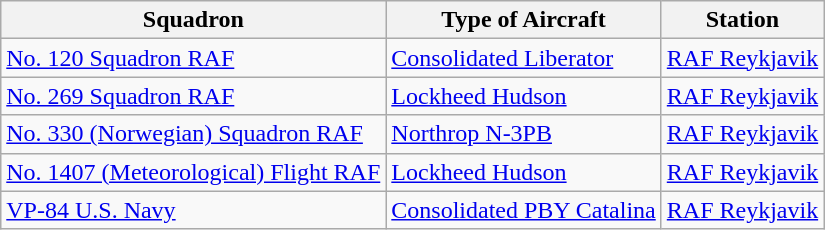<table class="wikitable">
<tr>
<th>Squadron</th>
<th>Type of Aircraft</th>
<th>Station</th>
</tr>
<tr>
<td><a href='#'>No. 120 Squadron RAF</a></td>
<td><a href='#'>Consolidated Liberator</a></td>
<td><a href='#'>RAF Reykjavik</a></td>
</tr>
<tr>
<td><a href='#'>No. 269 Squadron RAF</a></td>
<td><a href='#'>Lockheed Hudson</a></td>
<td><a href='#'>RAF Reykjavik</a></td>
</tr>
<tr>
<td><a href='#'>No. 330 (Norwegian) Squadron RAF</a></td>
<td><a href='#'>Northrop N-3PB</a></td>
<td><a href='#'>RAF Reykjavik</a></td>
</tr>
<tr>
<td><a href='#'>No. 1407 (Meteorological) Flight RAF</a></td>
<td><a href='#'>Lockheed Hudson</a></td>
<td><a href='#'>RAF Reykjavik</a></td>
</tr>
<tr>
<td><a href='#'>VP-84 U.S. Navy</a></td>
<td><a href='#'>Consolidated PBY Catalina</a></td>
<td><a href='#'>RAF Reykjavik</a></td>
</tr>
</table>
